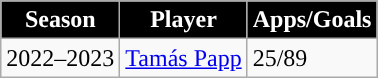<table class="wikitable">
<tr>
<th style="color:white; background:black">Season</th>
<th style="color:white; background:black">Player</th>
<th style="color:white; background:black">Apps/Goals</th>
</tr>
<tr>
<td>2022–2023</td>
<td> <a href='#'>Tamás Papp</a></td>
<td>25/89</td>
</tr>
</table>
